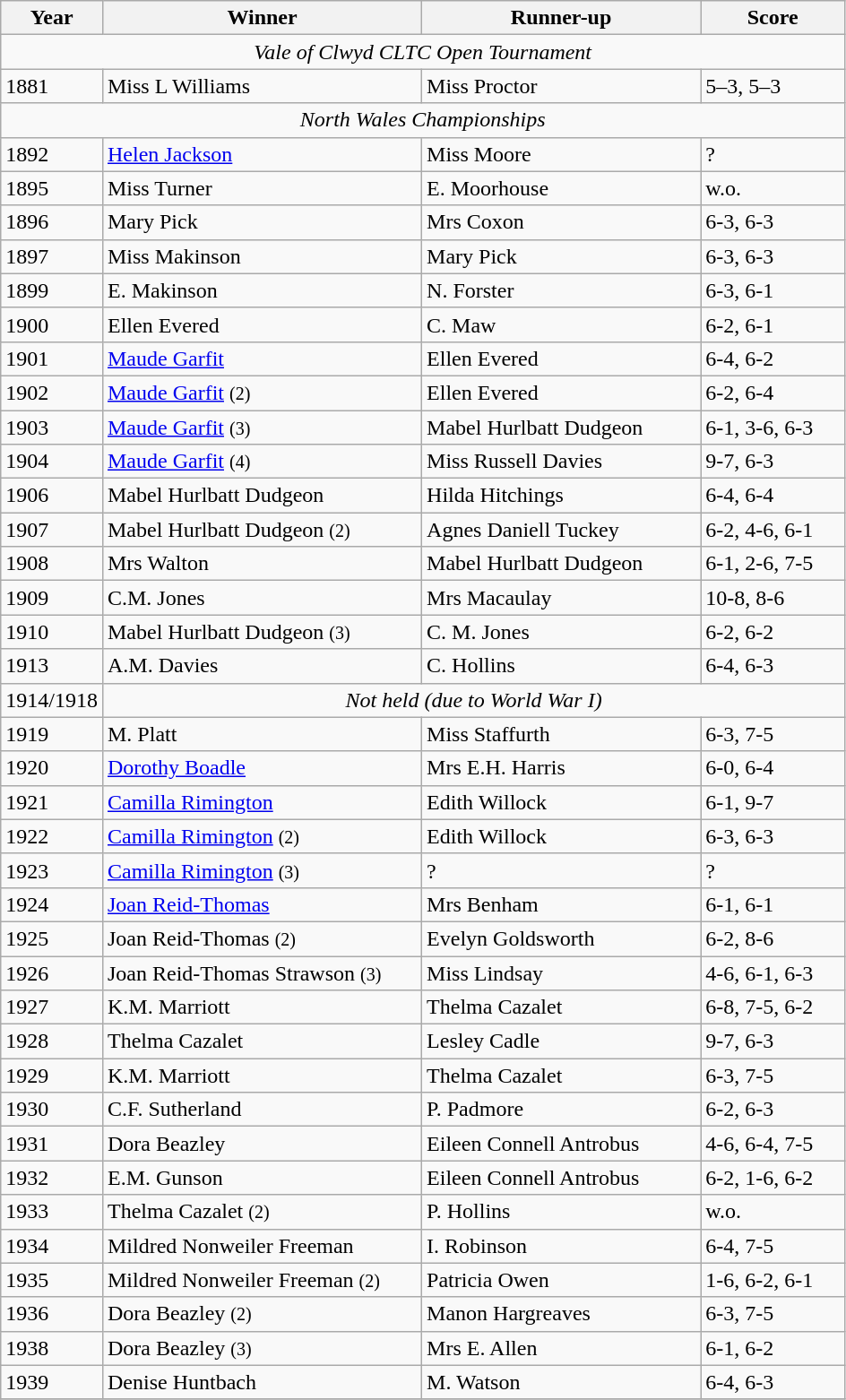<table class="wikitable">
<tr>
<th style="width:60px;">Year</th>
<th style="width:230px;">Winner</th>
<th style="width:200px;">Runner-up</th>
<th style="width:100px;">Score</th>
</tr>
<tr>
<td colspan=4 align=center><em>Vale of Clwyd CLTC Open Tournament</em></td>
</tr>
<tr>
<td>1881</td>
<td> Miss L Williams</td>
<td> Miss Proctor</td>
<td>5–3, 5–3</td>
</tr>
<tr>
<td colspan=4 align=center><em>North Wales Championships</em></td>
</tr>
<tr>
<td>1892</td>
<td> <a href='#'>Helen Jackson</a></td>
<td>  Miss Moore</td>
<td>?</td>
</tr>
<tr>
<td>1895</td>
<td> Miss Turner</td>
<td> E. Moorhouse</td>
<td>w.o.</td>
</tr>
<tr>
<td>1896</td>
<td> Mary Pick</td>
<td> Mrs Coxon</td>
<td>6-3, 6-3</td>
</tr>
<tr>
<td>1897</td>
<td> Miss Makinson</td>
<td>  Mary Pick</td>
<td>6-3, 6-3</td>
</tr>
<tr>
<td>1899</td>
<td> E. Makinson</td>
<td>  N. Forster</td>
<td>6-3, 6-1</td>
</tr>
<tr>
<td>1900</td>
<td> Ellen Evered</td>
<td>  C. Maw</td>
<td>6-2, 6-1</td>
</tr>
<tr>
<td>1901</td>
<td> <a href='#'>Maude Garfit</a></td>
<td> Ellen Evered</td>
<td>6-4, 6-2</td>
</tr>
<tr>
<td>1902</td>
<td> <a href='#'>Maude Garfit</a> <small>(2)</small></td>
<td> Ellen Evered</td>
<td>6-2, 6-4</td>
</tr>
<tr>
<td>1903</td>
<td> <a href='#'>Maude Garfit</a> <small>(3)</small></td>
<td> Mabel Hurlbatt Dudgeon</td>
<td>6-1, 3-6, 6-3</td>
</tr>
<tr>
<td>1904</td>
<td> <a href='#'>Maude Garfit</a> <small>(4)</small></td>
<td> Miss Russell Davies</td>
<td>9-7, 6-3</td>
</tr>
<tr>
<td>1906</td>
<td> Mabel Hurlbatt Dudgeon</td>
<td>  Hilda Hitchings</td>
<td>6-4, 6-4</td>
</tr>
<tr>
<td>1907</td>
<td> Mabel Hurlbatt Dudgeon <small>(2)</small></td>
<td>  Agnes Daniell Tuckey</td>
<td>6-2, 4-6, 6-1</td>
</tr>
<tr>
<td>1908</td>
<td> Mrs Walton</td>
<td> Mabel Hurlbatt Dudgeon</td>
<td>6-1, 2-6, 7-5</td>
</tr>
<tr>
<td>1909</td>
<td> C.M. Jones</td>
<td> Mrs Macaulay</td>
<td>10-8, 8-6</td>
</tr>
<tr>
<td>1910</td>
<td> Mabel Hurlbatt Dudgeon <small>(3)</small></td>
<td> C. M. Jones</td>
<td>6-2, 6-2</td>
</tr>
<tr>
<td>1913</td>
<td> A.M. Davies</td>
<td> C. Hollins</td>
<td>6-4, 6-3</td>
</tr>
<tr>
<td>1914/1918</td>
<td colspan=4 align=center><em>Not held (due to World War I)</em></td>
</tr>
<tr>
<td>1919</td>
<td> M. Platt</td>
<td> Miss Staffurth</td>
<td>6-3, 7-5</td>
</tr>
<tr>
<td>1920</td>
<td> <a href='#'>Dorothy Boadle</a></td>
<td> Mrs E.H. Harris</td>
<td>6-0, 6-4</td>
</tr>
<tr>
<td>1921</td>
<td> <a href='#'>Camilla Rimington</a></td>
<td> Edith Willock</td>
<td>6-1, 9-7</td>
</tr>
<tr>
<td>1922</td>
<td> <a href='#'>Camilla Rimington</a> <small>(2)</small></td>
<td> Edith Willock</td>
<td>6-3, 6-3</td>
</tr>
<tr>
<td>1923</td>
<td> <a href='#'>Camilla Rimington</a> <small>(3)</small></td>
<td>?</td>
<td>?</td>
</tr>
<tr>
<td>1924</td>
<td> <a href='#'>Joan Reid-Thomas</a></td>
<td> Mrs Benham</td>
<td>6-1, 6-1</td>
</tr>
<tr>
<td>1925</td>
<td> Joan Reid-Thomas <small>(2)</small></td>
<td> Evelyn Goldsworth</td>
<td>6-2, 8-6</td>
</tr>
<tr>
<td>1926</td>
<td> Joan Reid-Thomas Strawson <small>(3)</small></td>
<td> Miss Lindsay</td>
<td>4-6, 6-1, 6-3</td>
</tr>
<tr>
<td>1927</td>
<td> K.M. Marriott</td>
<td> Thelma Cazalet</td>
<td>6-8, 7-5, 6-2</td>
</tr>
<tr>
<td>1928</td>
<td> Thelma Cazalet</td>
<td> Lesley Cadle</td>
<td>9-7, 6-3</td>
</tr>
<tr>
<td>1929</td>
<td> K.M. Marriott</td>
<td> Thelma Cazalet</td>
<td>6-3, 7-5</td>
</tr>
<tr>
<td>1930</td>
<td> C.F. Sutherland</td>
<td> P. Padmore</td>
<td>6-2, 6-3</td>
</tr>
<tr>
<td>1931</td>
<td> Dora Beazley</td>
<td> Eileen Connell Antrobus</td>
<td>4-6, 6-4, 7-5</td>
</tr>
<tr>
<td>1932</td>
<td> E.M. Gunson</td>
<td> Eileen Connell Antrobus</td>
<td>6-2, 1-6, 6-2</td>
</tr>
<tr>
<td>1933</td>
<td> Thelma Cazalet <small>(2)</small></td>
<td> P. Hollins</td>
<td>w.o.</td>
</tr>
<tr>
<td>1934</td>
<td> Mildred Nonweiler Freeman</td>
<td> I. Robinson</td>
<td>6-4, 7-5</td>
</tr>
<tr>
<td>1935</td>
<td> Mildred Nonweiler Freeman <small>(2)</small></td>
<td> Patricia Owen</td>
<td>1-6, 6-2, 6-1</td>
</tr>
<tr>
<td>1936</td>
<td> Dora Beazley <small>(2)</small></td>
<td> Manon Hargreaves</td>
<td>6-3, 7-5</td>
</tr>
<tr>
<td>1938</td>
<td> Dora Beazley <small>(3)</small></td>
<td> Mrs E. Allen</td>
<td>6-1, 6-2</td>
</tr>
<tr>
<td>1939</td>
<td> Denise Huntbach</td>
<td> M. Watson</td>
<td>6-4, 6-3</td>
</tr>
<tr>
</tr>
</table>
